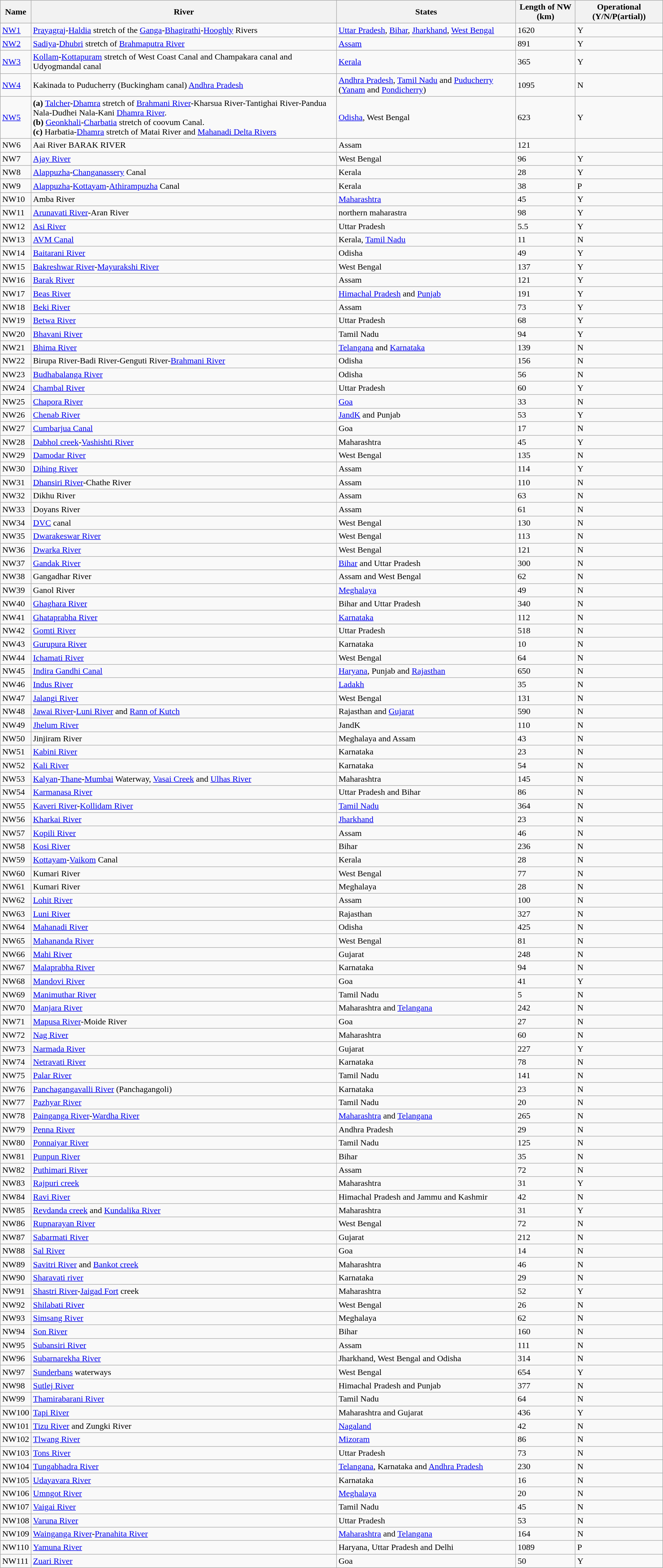<table class="wikitable sortable Sortable">
<tr style="background-color:#E9E9E9">
<th>Name</th>
<th>River</th>
<th>States</th>
<th>Length of NW (km)</th>
<th>Operational (Y/N/P(artial))</th>
</tr>
<tr>
<td><a href='#'>NW1</a></td>
<td><a href='#'>Prayagraj</a>-<a href='#'>Haldia</a> stretch of the <a href='#'>Ganga</a>-<a href='#'>Bhagirathi</a>-<a href='#'>Hooghly</a> Rivers</td>
<td><a href='#'>Uttar Pradesh</a>, <a href='#'>Bihar</a>, <a href='#'>Jharkhand</a>, <a href='#'>West Bengal</a></td>
<td>1620</td>
<td>Y</td>
</tr>
<tr>
<td><a href='#'>NW2</a></td>
<td><a href='#'>Sadiya</a>-<a href='#'>Dhubri</a> stretch of <a href='#'>Brahmaputra River</a></td>
<td><a href='#'>Assam</a></td>
<td>891</td>
<td>Y</td>
</tr>
<tr>
<td><a href='#'>NW3</a></td>
<td><a href='#'>Kollam</a>-<a href='#'>Kottapuram</a> stretch of West Coast Canal and Champakara canal and Udyogmandal canal</td>
<td><a href='#'>Kerala</a></td>
<td>365</td>
<td>Y</td>
</tr>
<tr>
<td><a href='#'>NW4</a></td>
<td>Kakinada to Puducherry (Buckingham canal) <a href='#'>Andhra Pradesh</a></td>
<td><a href='#'>Andhra Pradesh</a>, <a href='#'>Tamil Nadu</a> and <a href='#'>Puducherry</a> (<a href='#'>Yanam</a> and <a href='#'>Pondicherry</a>)</td>
<td>1095</td>
<td>N</td>
</tr>
<tr>
<td><a href='#'>NW5</a></td>
<td><strong>(a)</strong> <a href='#'>Talcher</a>-<a href='#'>Dhamra</a> stretch of <a href='#'>Brahmani River</a>-Kharsua River-Tantighai River-Pandua Nala-Dudhei Nala-Kani <a href='#'>Dhamra River</a>. <br> <strong>(b)</strong> <a href='#'>Geonkhali</a>-<a href='#'>Charbatia</a> stretch of coovum Canal. <br><strong>(c)</strong> Harbatia-<a href='#'>Dhamra</a> stretch of Matai River and <a href='#'>Mahanadi Delta Rivers</a></td>
<td><a href='#'>Odisha</a>, West Bengal</td>
<td>623</td>
<td>Y</td>
</tr>
<tr>
<td>NW6</td>
<td>Aai River BARAK RIVER</td>
<td>Assam</td>
<td>121</td>
<td></td>
</tr>
<tr>
<td>NW7</td>
<td><a href='#'>Ajay River</a></td>
<td>West Bengal</td>
<td>96</td>
<td>Y</td>
</tr>
<tr>
<td>NW8</td>
<td><a href='#'>Alappuzha</a>-<a href='#'>Changanassery</a> Canal</td>
<td>Kerala</td>
<td>28</td>
<td>Y</td>
</tr>
<tr>
<td>NW9</td>
<td><a href='#'>Alappuzha</a>-<a href='#'>Kottayam</a>-<a href='#'>Athirampuzha</a> Canal</td>
<td>Kerala</td>
<td>38</td>
<td>P</td>
</tr>
<tr>
<td>NW10</td>
<td>Amba River</td>
<td><a href='#'>Maharashtra</a></td>
<td>45</td>
<td>Y</td>
</tr>
<tr>
<td>NW11</td>
<td><a href='#'>Arunavati River</a>-Aran River</td>
<td>northern maharastra</td>
<td>98</td>
<td>Y</td>
</tr>
<tr>
<td>NW12</td>
<td><a href='#'>Asi River</a></td>
<td>Uttar Pradesh</td>
<td>5.5</td>
<td>Y</td>
</tr>
<tr>
<td>NW13</td>
<td><a href='#'>AVM Canal</a></td>
<td>Kerala, <a href='#'>Tamil Nadu</a></td>
<td>11</td>
<td>N</td>
</tr>
<tr>
<td>NW14</td>
<td><a href='#'>Baitarani River</a></td>
<td>Odisha</td>
<td>49</td>
<td>Y</td>
</tr>
<tr>
<td>NW15</td>
<td><a href='#'>Bakreshwar River</a>-<a href='#'>Mayurakshi River</a></td>
<td>West Bengal</td>
<td>137</td>
<td>Y</td>
</tr>
<tr>
<td>NW16</td>
<td><a href='#'>Barak River</a></td>
<td>Assam</td>
<td>121</td>
<td>Y</td>
</tr>
<tr>
<td>NW17</td>
<td><a href='#'>Beas River</a></td>
<td><a href='#'>Himachal Pradesh</a> and <a href='#'>Punjab</a></td>
<td>191</td>
<td>Y</td>
</tr>
<tr>
<td>NW18</td>
<td><a href='#'>Beki River</a></td>
<td>Assam</td>
<td>73</td>
<td>Y</td>
</tr>
<tr>
<td>NW19</td>
<td><a href='#'>Betwa River</a></td>
<td>Uttar Pradesh</td>
<td>68</td>
<td>Y</td>
</tr>
<tr>
<td>NW20</td>
<td><a href='#'>Bhavani River</a></td>
<td>Tamil Nadu</td>
<td>94</td>
<td>Y</td>
</tr>
<tr>
<td>NW21</td>
<td><a href='#'>Bhima River</a></td>
<td><a href='#'>Telangana</a> and <a href='#'>Karnataka</a></td>
<td>139</td>
<td>N</td>
</tr>
<tr>
<td>NW22</td>
<td>Birupa River-Badi River-Genguti River-<a href='#'>Brahmani River</a></td>
<td>Odisha</td>
<td>156</td>
<td>N</td>
</tr>
<tr>
<td>NW23</td>
<td><a href='#'>Budhabalanga River</a></td>
<td>Odisha</td>
<td>56</td>
<td>N</td>
</tr>
<tr>
<td>NW24</td>
<td><a href='#'>Chambal River</a></td>
<td>Uttar Pradesh</td>
<td>60</td>
<td>Y</td>
</tr>
<tr>
<td>NW25</td>
<td><a href='#'>Chapora River</a></td>
<td><a href='#'>Goa</a></td>
<td>33</td>
<td>N</td>
</tr>
<tr>
<td>NW26</td>
<td><a href='#'>Chenab River</a></td>
<td><a href='#'>JandK</a> and Punjab</td>
<td>53</td>
<td>Y</td>
</tr>
<tr>
<td>NW27</td>
<td><a href='#'>Cumbarjua Canal</a></td>
<td>Goa</td>
<td>17</td>
<td>N</td>
</tr>
<tr>
<td>NW28</td>
<td><a href='#'>Dabhol creek</a>-<a href='#'>Vashishti River</a></td>
<td>Maharashtra</td>
<td>45</td>
<td>Y</td>
</tr>
<tr>
<td>NW29</td>
<td><a href='#'>Damodar River</a></td>
<td>West Bengal</td>
<td>135</td>
<td>N</td>
</tr>
<tr>
<td>NW30</td>
<td><a href='#'>Dihing River</a></td>
<td>Assam</td>
<td>114</td>
<td>Y</td>
</tr>
<tr>
<td>NW31</td>
<td><a href='#'>Dhansiri River</a>-Chathe River</td>
<td>Assam</td>
<td>110</td>
<td>N</td>
</tr>
<tr>
<td>NW32</td>
<td>Dikhu River</td>
<td>Assam</td>
<td>63</td>
<td>N</td>
</tr>
<tr>
<td>NW33</td>
<td>Doyans River</td>
<td>Assam</td>
<td>61</td>
<td>N</td>
</tr>
<tr>
<td>NW34</td>
<td><a href='#'>DVC</a> canal</td>
<td>West Bengal</td>
<td>130</td>
<td>N</td>
</tr>
<tr>
<td>NW35</td>
<td><a href='#'>Dwarakeswar River</a></td>
<td>West Bengal</td>
<td>113</td>
<td>N</td>
</tr>
<tr>
<td>NW36</td>
<td><a href='#'>Dwarka River</a></td>
<td>West Bengal</td>
<td>121</td>
<td>N</td>
</tr>
<tr>
<td>NW37</td>
<td><a href='#'>Gandak River</a></td>
<td><a href='#'>Bihar</a> and Uttar Pradesh</td>
<td>300</td>
<td>N</td>
</tr>
<tr>
<td>NW38</td>
<td>Gangadhar River</td>
<td>Assam and West Bengal</td>
<td>62</td>
<td>N</td>
</tr>
<tr>
<td>NW39</td>
<td>Ganol River</td>
<td><a href='#'>Meghalaya</a></td>
<td>49</td>
<td>N</td>
</tr>
<tr>
<td>NW40</td>
<td><a href='#'>Ghaghara River</a></td>
<td>Bihar and Uttar Pradesh</td>
<td>340</td>
<td>N</td>
</tr>
<tr>
<td>NW41</td>
<td><a href='#'>Ghataprabha River</a></td>
<td><a href='#'>Karnataka</a></td>
<td>112</td>
<td>N</td>
</tr>
<tr>
<td>NW42</td>
<td><a href='#'>Gomti River</a></td>
<td>Uttar Pradesh</td>
<td>518</td>
<td>N</td>
</tr>
<tr>
<td>NW43</td>
<td><a href='#'>Gurupura River</a></td>
<td>Karnataka</td>
<td>10</td>
<td>N</td>
</tr>
<tr>
<td>NW44</td>
<td><a href='#'>Ichamati River</a></td>
<td>West Bengal</td>
<td>64</td>
<td>N</td>
</tr>
<tr>
<td>NW45</td>
<td><a href='#'>Indira Gandhi Canal</a></td>
<td><a href='#'>Haryana</a>, Punjab and <a href='#'>Rajasthan</a></td>
<td>650</td>
<td>N</td>
</tr>
<tr>
<td>NW46</td>
<td><a href='#'>Indus River</a></td>
<td><a href='#'>Ladakh</a></td>
<td>35</td>
<td>N</td>
</tr>
<tr>
<td>NW47</td>
<td><a href='#'>Jalangi River</a></td>
<td>West Bengal</td>
<td>131</td>
<td>N</td>
</tr>
<tr>
<td>NW48</td>
<td><a href='#'>Jawai River</a>-<a href='#'>Luni River</a> and <a href='#'>Rann of Kutch</a></td>
<td>Rajasthan and <a href='#'>Gujarat</a></td>
<td>590</td>
<td>N</td>
</tr>
<tr>
<td>NW49</td>
<td><a href='#'>Jhelum River</a></td>
<td>JandK</td>
<td>110</td>
<td>N</td>
</tr>
<tr>
<td>NW50</td>
<td>Jinjiram River</td>
<td>Meghalaya and Assam</td>
<td>43</td>
<td>N</td>
</tr>
<tr>
<td>NW51</td>
<td><a href='#'>Kabini River</a></td>
<td>Karnataka</td>
<td>23</td>
<td>N</td>
</tr>
<tr>
<td>NW52</td>
<td><a href='#'>Kali River</a></td>
<td>Karnataka</td>
<td>54</td>
<td>N</td>
</tr>
<tr>
<td>NW53</td>
<td><a href='#'>Kalyan</a>-<a href='#'>Thane</a>-<a href='#'>Mumbai</a> Waterway, <a href='#'>Vasai Creek</a> and <a href='#'>Ulhas River</a></td>
<td>Maharashtra</td>
<td>145</td>
<td>N</td>
</tr>
<tr>
<td>NW54</td>
<td><a href='#'>Karmanasa River</a></td>
<td>Uttar Pradesh and Bihar</td>
<td>86</td>
<td>N</td>
</tr>
<tr>
<td>NW55</td>
<td><a href='#'>Kaveri River</a>-<a href='#'>Kollidam River</a></td>
<td><a href='#'>Tamil Nadu</a></td>
<td>364</td>
<td>N</td>
</tr>
<tr>
<td>NW56</td>
<td><a href='#'>Kharkai River</a></td>
<td><a href='#'>Jharkhand</a></td>
<td>23</td>
<td>N</td>
</tr>
<tr>
<td>NW57</td>
<td><a href='#'>Kopili River</a></td>
<td>Assam</td>
<td>46</td>
<td>N</td>
</tr>
<tr>
<td>NW58</td>
<td><a href='#'>Kosi River</a></td>
<td>Bihar</td>
<td>236</td>
<td>N</td>
</tr>
<tr>
<td>NW59</td>
<td><a href='#'>Kottayam</a>-<a href='#'>Vaikom</a> Canal</td>
<td>Kerala</td>
<td>28</td>
<td>N</td>
</tr>
<tr>
<td>NW60</td>
<td>Kumari River</td>
<td>West Bengal</td>
<td>77</td>
<td>N</td>
</tr>
<tr>
<td>NW61</td>
<td>Kumari River</td>
<td>Meghalaya</td>
<td>28</td>
<td>N</td>
</tr>
<tr>
<td>NW62</td>
<td><a href='#'>Lohit River</a></td>
<td>Assam</td>
<td>100</td>
<td>N</td>
</tr>
<tr>
<td>NW63</td>
<td><a href='#'>Luni River</a></td>
<td>Rajasthan</td>
<td>327</td>
<td>N</td>
</tr>
<tr>
<td>NW64</td>
<td><a href='#'>Mahanadi River</a></td>
<td>Odisha</td>
<td>425</td>
<td>N</td>
</tr>
<tr>
<td>NW65</td>
<td><a href='#'>Mahananda River</a></td>
<td>West Bengal</td>
<td>81</td>
<td>N</td>
</tr>
<tr>
<td>NW66</td>
<td><a href='#'>Mahi River</a></td>
<td>Gujarat</td>
<td>248</td>
<td>N</td>
</tr>
<tr>
<td>NW67</td>
<td><a href='#'>Malaprabha River</a></td>
<td>Karnataka</td>
<td>94</td>
<td>N</td>
</tr>
<tr>
<td>NW68</td>
<td><a href='#'>Mandovi River</a></td>
<td>Goa</td>
<td>41</td>
<td>Y</td>
</tr>
<tr>
<td>NW69</td>
<td><a href='#'>Manimuthar River</a></td>
<td>Tamil Nadu</td>
<td>5</td>
<td>N</td>
</tr>
<tr>
<td>NW70</td>
<td><a href='#'>Manjara River</a></td>
<td>Maharashtra and <a href='#'>Telangana</a></td>
<td>242</td>
<td>N</td>
</tr>
<tr>
<td>NW71</td>
<td><a href='#'>Mapusa River</a>-Moide River</td>
<td>Goa</td>
<td>27</td>
<td>N</td>
</tr>
<tr>
<td>NW72</td>
<td><a href='#'>Nag River</a></td>
<td>Maharashtra</td>
<td>60</td>
<td>N</td>
</tr>
<tr>
<td>NW73</td>
<td><a href='#'>Narmada River</a></td>
<td>Gujarat</td>
<td>227</td>
<td>Y</td>
</tr>
<tr>
<td>NW74</td>
<td><a href='#'>Netravati River</a></td>
<td>Karnataka</td>
<td>78</td>
<td>N</td>
</tr>
<tr>
<td>NW75</td>
<td><a href='#'>Palar River</a></td>
<td>Tamil Nadu</td>
<td>141</td>
<td>N</td>
</tr>
<tr>
<td>NW76</td>
<td><a href='#'>Panchagangavalli River</a> (Panchagangoli)</td>
<td>Karnataka</td>
<td>23</td>
<td>N</td>
</tr>
<tr>
<td>NW77</td>
<td><a href='#'>Pazhyar River</a></td>
<td>Tamil Nadu</td>
<td>20</td>
<td>N</td>
</tr>
<tr>
<td>NW78</td>
<td><a href='#'>Painganga River</a>-<a href='#'>Wardha River</a></td>
<td><a href='#'>Maharashtra</a> and <a href='#'>Telangana</a></td>
<td>265</td>
<td>N</td>
</tr>
<tr>
<td>NW79</td>
<td><a href='#'>Penna River</a></td>
<td>Andhra Pradesh</td>
<td>29</td>
<td>N</td>
</tr>
<tr>
<td>NW80</td>
<td><a href='#'>Ponnaiyar River</a></td>
<td>Tamil Nadu</td>
<td>125</td>
<td>N</td>
</tr>
<tr>
<td>NW81</td>
<td><a href='#'>Punpun River</a></td>
<td>Bihar</td>
<td>35</td>
<td>N</td>
</tr>
<tr>
<td>NW82</td>
<td><a href='#'>Puthimari River</a></td>
<td>Assam</td>
<td>72</td>
<td>N</td>
</tr>
<tr>
<td>NW83</td>
<td><a href='#'>Rajpuri creek</a></td>
<td>Maharashtra</td>
<td>31</td>
<td>Y</td>
</tr>
<tr>
<td>NW84</td>
<td><a href='#'>Ravi River</a></td>
<td>Himachal Pradesh and Jammu and Kashmir</td>
<td>42</td>
<td>N</td>
</tr>
<tr>
<td>NW85</td>
<td><a href='#'>Revdanda creek</a> and <a href='#'>Kundalika River</a></td>
<td>Maharashtra</td>
<td>31</td>
<td>Y</td>
</tr>
<tr>
<td>NW86</td>
<td><a href='#'>Rupnarayan River</a></td>
<td>West Bengal</td>
<td>72</td>
<td>N</td>
</tr>
<tr>
<td>NW87</td>
<td><a href='#'>Sabarmati River</a></td>
<td>Gujarat</td>
<td>212</td>
<td>N</td>
</tr>
<tr>
<td>NW88</td>
<td><a href='#'>Sal River</a></td>
<td>Goa</td>
<td>14</td>
<td>N</td>
</tr>
<tr>
<td>NW89</td>
<td><a href='#'>Savitri River</a> and <a href='#'>Bankot creek</a></td>
<td>Maharashtra</td>
<td>46</td>
<td>N</td>
</tr>
<tr>
<td>NW90</td>
<td><a href='#'>Sharavati river</a></td>
<td>Karnataka</td>
<td>29</td>
<td>N</td>
</tr>
<tr>
<td>NW91</td>
<td><a href='#'>Shastri River</a>-<a href='#'>Jaigad Fort</a> creek</td>
<td>Maharashtra</td>
<td>52</td>
<td>Y</td>
</tr>
<tr>
<td>NW92</td>
<td><a href='#'>Shilabati River</a></td>
<td>West Bengal</td>
<td>26</td>
<td>N</td>
</tr>
<tr>
<td>NW93</td>
<td><a href='#'>Simsang River</a></td>
<td>Meghalaya</td>
<td>62</td>
<td>N</td>
</tr>
<tr>
<td>NW94</td>
<td><a href='#'>Son River</a></td>
<td>Bihar</td>
<td>160</td>
<td>N</td>
</tr>
<tr>
<td>NW95</td>
<td><a href='#'>Subansiri River</a></td>
<td>Assam</td>
<td>111</td>
<td>N</td>
</tr>
<tr>
<td>NW96</td>
<td><a href='#'>Subarnarekha River</a></td>
<td>Jharkhand, West Bengal and Odisha</td>
<td>314</td>
<td>N</td>
</tr>
<tr>
<td>NW97</td>
<td><a href='#'>Sunderbans</a> waterways</td>
<td>West Bengal</td>
<td>654</td>
<td>Y</td>
</tr>
<tr>
<td>NW98</td>
<td><a href='#'>Sutlej River</a></td>
<td>Himachal Pradesh and Punjab</td>
<td>377</td>
<td>N</td>
</tr>
<tr>
<td>NW99</td>
<td><a href='#'>Thamirabarani River</a></td>
<td>Tamil Nadu</td>
<td>64</td>
<td>N</td>
</tr>
<tr>
<td>NW100</td>
<td><a href='#'>Tapi River</a></td>
<td>Maharashtra and Gujarat</td>
<td>436</td>
<td>Y</td>
</tr>
<tr>
<td>NW101</td>
<td><a href='#'>Tizu River</a> and Zungki River</td>
<td><a href='#'>Nagaland</a></td>
<td>42</td>
<td>N</td>
</tr>
<tr>
<td>NW102</td>
<td><a href='#'>Tlwang River</a></td>
<td><a href='#'>Mizoram</a></td>
<td>86</td>
<td>N</td>
</tr>
<tr>
<td>NW103</td>
<td><a href='#'>Tons River</a></td>
<td>Uttar Pradesh</td>
<td>73</td>
<td>N</td>
</tr>
<tr>
<td>NW104</td>
<td><a href='#'>Tungabhadra River</a></td>
<td><a href='#'>Telangana</a>, Karnataka and <a href='#'>Andhra Pradesh</a></td>
<td>230</td>
<td>N</td>
</tr>
<tr>
<td>NW105</td>
<td><a href='#'>Udayavara River</a></td>
<td>Karnataka</td>
<td>16</td>
<td>N</td>
</tr>
<tr>
<td>NW106</td>
<td><a href='#'>Umngot River</a></td>
<td><a href='#'>Meghalaya</a></td>
<td>20</td>
<td>N</td>
</tr>
<tr>
<td>NW107</td>
<td><a href='#'>Vaigai River</a></td>
<td>Tamil Nadu</td>
<td>45</td>
<td>N</td>
</tr>
<tr>
<td>NW108</td>
<td><a href='#'>Varuna River</a></td>
<td>Uttar Pradesh</td>
<td>53</td>
<td>N</td>
</tr>
<tr>
<td>NW109</td>
<td><a href='#'>Wainganga River</a>-<a href='#'>Pranahita River</a></td>
<td><a href='#'>Maharashtra</a> and <a href='#'>Telangana</a></td>
<td>164</td>
<td>N</td>
</tr>
<tr>
<td>NW110</td>
<td><a href='#'>Yamuna River</a></td>
<td>Haryana, Uttar Pradesh and Delhi</td>
<td>1089</td>
<td>P</td>
</tr>
<tr>
<td>NW111</td>
<td><a href='#'>Zuari River</a></td>
<td>Goa</td>
<td>50</td>
<td>Y</td>
</tr>
</table>
